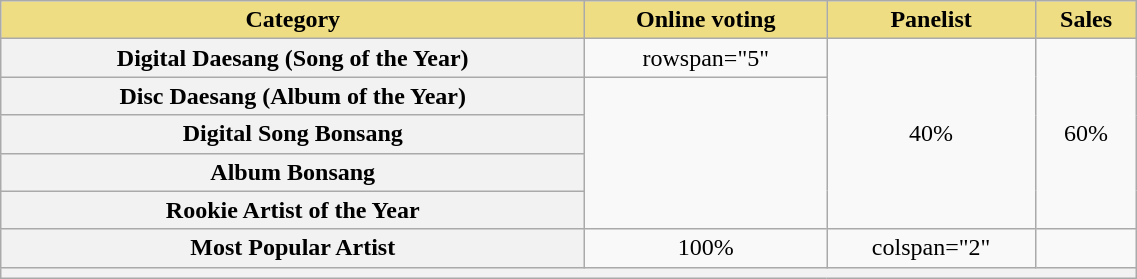<table class="wikitable" style="text-align:center; width:60%">
<tr>
<th scope="col" style="background:#EEDD82">Category</th>
<th scope="col" style="background:#EEDD82">Online voting</th>
<th scope="col" style="background:#EEDD82">Panelist</th>
<th scope="col" style="background:#EEDD82">Sales</th>
</tr>
<tr>
<th scope="col">Digital Daesang (Song of the Year)</th>
<td>rowspan="5" </td>
<td rowspan="5">40%</td>
<td rowspan="5">60%</td>
</tr>
<tr>
<th scope="col">Disc Daesang (Album of the Year)</th>
</tr>
<tr>
<th scope="col">Digital Song Bonsang</th>
</tr>
<tr>
<th scope="col">Album Bonsang</th>
</tr>
<tr>
<th scope="col">Rookie Artist of the Year</th>
</tr>
<tr>
<th scope="col">Most Popular Artist</th>
<td>100%</td>
<td>colspan="2" </td>
</tr>
<tr>
<th colspan="5"></th>
</tr>
</table>
